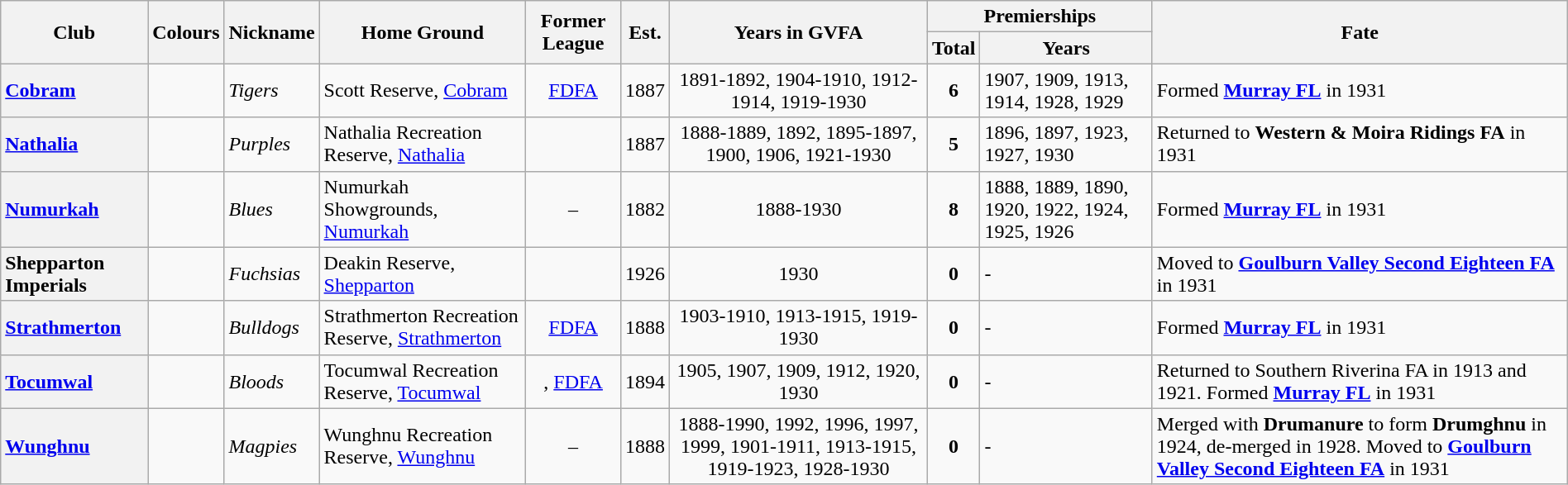<table class="wikitable sortable" style="width:100%">
<tr>
<th rowspan="2">Club</th>
<th rowspan="2">Colours</th>
<th rowspan="2">Nickname</th>
<th rowspan="2">Home Ground</th>
<th rowspan="2">Former League</th>
<th rowspan="2">Est.</th>
<th rowspan="2">Years in GVFA</th>
<th colspan="2">Premierships</th>
<th rowspan="2">Fate</th>
</tr>
<tr>
<th>Total</th>
<th>Years</th>
</tr>
<tr>
<th style="text-align:left"><a href='#'>Cobram</a></th>
<td></td>
<td><em>Tigers</em></td>
<td>Scott Reserve, <a href='#'>Cobram</a></td>
<td align="center"><a href='#'>FDFA</a></td>
<td align="center">1887</td>
<td align="center">1891-1892, 1904-1910, 1912-1914, 1919-1930</td>
<td align="center"><strong>6</strong></td>
<td>1907, 1909, 1913, 1914, 1928, 1929</td>
<td>Formed <strong><a href='#'>Murray FL</a></strong> in 1931</td>
</tr>
<tr>
<th style="text-align:left"><a href='#'>Nathalia</a></th>
<td></td>
<td><em>Purples</em></td>
<td>Nathalia Recreation Reserve, <a href='#'>Nathalia</a></td>
<td align="center"></td>
<td align="center">1887</td>
<td align="center">1888-1889, 1892, 1895-1897, 1900, 1906, 1921-1930</td>
<td align="center"><strong>5</strong></td>
<td>1896, 1897, 1923, 1927, 1930</td>
<td>Returned to <strong>Western & Moira Ridings FA</strong> in 1931</td>
</tr>
<tr>
<th style="text-align:left"><a href='#'>Numurkah</a></th>
<td></td>
<td><em>Blues</em></td>
<td>Numurkah Showgrounds, <a href='#'>Numurkah</a></td>
<td align="center">–</td>
<td align="center">1882</td>
<td align="center">1888-1930</td>
<td align="center"><strong>8</strong></td>
<td>1888, 1889, 1890, 1920, 1922, 1924, 1925, 1926</td>
<td>Formed <strong><a href='#'>Murray FL</a></strong> in 1931</td>
</tr>
<tr>
<th style="text-align:left">Shepparton Imperials</th>
<td></td>
<td><em>Fuchsias</em></td>
<td>Deakin Reserve, <a href='#'>Shepparton</a></td>
<td align="center"></td>
<td align="center">1926</td>
<td align="center">1930</td>
<td align="center"><strong>0</strong></td>
<td>-</td>
<td>Moved to <strong><a href='#'>Goulburn Valley Second Eighteen FA</a></strong> in 1931</td>
</tr>
<tr>
<th style="text-align:left"><a href='#'>Strathmerton</a></th>
<td></td>
<td><em>Bulldogs</em></td>
<td>Strathmerton Recreation Reserve, <a href='#'>Strathmerton</a></td>
<td align="center"><a href='#'>FDFA</a></td>
<td align="center">1888</td>
<td align="center">1903-1910, 1913-1915, 1919-1930</td>
<td align="center"><strong>0</strong></td>
<td>-</td>
<td>Formed <strong><a href='#'>Murray FL</a></strong> in 1931</td>
</tr>
<tr>
<th style="text-align:left"><a href='#'>Tocumwal</a></th>
<td></td>
<td><em>Bloods</em></td>
<td>Tocumwal Recreation Reserve, <a href='#'>Tocumwal</a></td>
<td align="center">, <a href='#'>FDFA</a></td>
<td align="center">1894</td>
<td align="center">1905, 1907, 1909, 1912, 1920, 1930</td>
<td align="center"><strong>0</strong></td>
<td>-</td>
<td>Returned to Southern Riverina FA in 1913 and 1921. Formed <strong><a href='#'>Murray FL</a></strong> in 1931</td>
</tr>
<tr>
<th style="text-align:left"><a href='#'>Wunghnu</a></th>
<td></td>
<td><em>Magpies</em></td>
<td>Wunghnu Recreation Reserve, <a href='#'>Wunghnu</a></td>
<td align="center">–</td>
<td align="center">1888</td>
<td align="center">1888-1990, 1992, 1996, 1997, 1999, 1901-1911, 1913-1915, 1919-1923, 1928-1930</td>
<td align="center"><strong>0</strong></td>
<td>-</td>
<td>Merged with <strong>Drumanure</strong> to form <strong>Drumghnu</strong> in 1924, de-merged in 1928. Moved to <strong><a href='#'>Goulburn Valley Second Eighteen FA</a></strong> in 1931</td>
</tr>
</table>
